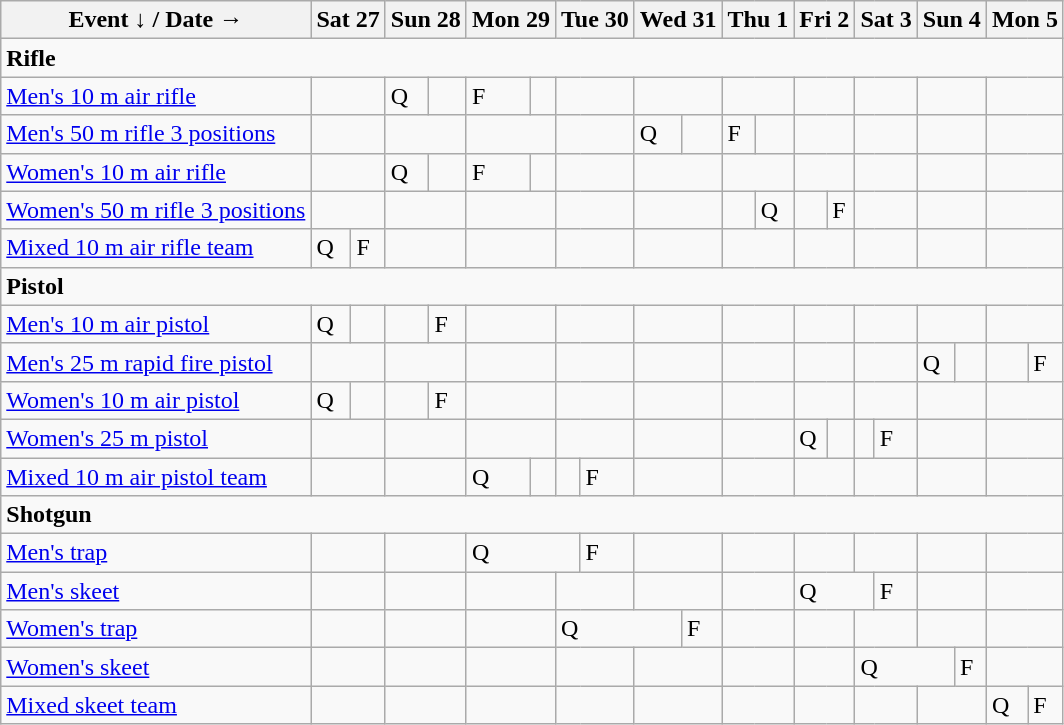<table class="wikitable olympic-schedule shooting">
<tr>
<th>Event ↓ / Date →</th>
<th colspan=2>Sat 27</th>
<th colspan=2>Sun 28</th>
<th colspan=2>Mon 29</th>
<th colspan=2>Tue 30</th>
<th colspan=2>Wed 31</th>
<th colspan=2>Thu 1</th>
<th colspan=2>Fri 2</th>
<th colspan=2>Sat 3</th>
<th colspan=2>Sun 4</th>
<th colspan=2>Mon 5</th>
</tr>
<tr>
<td colspan=21 class="event"><strong>Rifle</strong></td>
</tr>
<tr>
<td class="event"><a href='#'>Men's 10 m air rifle</a></td>
<td colspan=2></td>
<td class="qualifiers">Q</td>
<td></td>
<td class="final">F</td>
<td></td>
<td colspan=2></td>
<td colspan=2></td>
<td colspan=2></td>
<td colspan=2></td>
<td colspan=2></td>
<td colspan=2></td>
<td colspan=2></td>
</tr>
<tr>
<td class="event"><a href='#'>Men's 50 m rifle 3 positions</a></td>
<td colspan=2></td>
<td colspan=2></td>
<td colspan=2></td>
<td colspan=2></td>
<td class="qualifiers">Q</td>
<td></td>
<td class="final">F</td>
<td></td>
<td colspan=2></td>
<td colspan=2></td>
<td colspan=2></td>
<td colspan=2></td>
</tr>
<tr>
<td class="event"><a href='#'>Women's 10 m air rifle</a></td>
<td colspan=2></td>
<td class="qualifiers">Q</td>
<td></td>
<td class="final">F</td>
<td></td>
<td colspan=2></td>
<td colspan=2></td>
<td colspan=2></td>
<td colspan=2></td>
<td colspan=2></td>
<td colspan=2></td>
<td colspan=2></td>
</tr>
<tr>
<td class="event"><a href='#'>Women's 50 m rifle 3 positions</a></td>
<td colspan=2></td>
<td colspan=2></td>
<td colspan=2></td>
<td colspan=2></td>
<td colspan=2></td>
<td></td>
<td class="qualifiers">Q</td>
<td></td>
<td class="final">F</td>
<td colspan=2></td>
<td colspan=2></td>
<td colspan=2></td>
</tr>
<tr>
<td class="event"><a href='#'>Mixed 10 m air rifle team</a></td>
<td class="qualifiers">Q</td>
<td class="final">F</td>
<td colspan=2></td>
<td colspan=2></td>
<td colspan=2></td>
<td colspan=2></td>
<td colspan=2></td>
<td colspan=2></td>
<td colspan=2></td>
<td colspan=2></td>
<td colspan=2></td>
</tr>
<tr>
<td colspan=21 class="event"><strong>Pistol</strong></td>
</tr>
<tr>
<td class="event"><a href='#'>Men's 10 m air pistol</a></td>
<td class="qualifiers">Q</td>
<td></td>
<td></td>
<td class="final">F</td>
<td colspan=2></td>
<td colspan=2></td>
<td colspan=2></td>
<td colspan=2></td>
<td colspan=2></td>
<td colspan=2></td>
<td colspan=2></td>
<td colspan=2></td>
</tr>
<tr>
<td class="event"><a href='#'>Men's 25 m rapid fire pistol</a></td>
<td colspan=2></td>
<td colspan=2></td>
<td colspan=2></td>
<td colspan=2></td>
<td colspan=2></td>
<td colspan=2></td>
<td colspan=2></td>
<td colspan=2></td>
<td class="qualifiers">Q</td>
<td></td>
<td></td>
<td class="final">F</td>
</tr>
<tr>
<td class="event"><a href='#'>Women's 10 m air pistol</a></td>
<td class="qualifiers">Q</td>
<td></td>
<td></td>
<td class="final">F</td>
<td colspan=2></td>
<td colspan=2></td>
<td colspan=2></td>
<td colspan=2></td>
<td colspan=2></td>
<td colspan=2></td>
<td colspan=2></td>
<td colspan=2></td>
</tr>
<tr>
<td class="event"><a href='#'>Women's 25 m pistol</a></td>
<td colspan=2></td>
<td colspan=2></td>
<td colspan=2></td>
<td colspan=2></td>
<td colspan=2></td>
<td colspan=2></td>
<td class="qualifiers">Q</td>
<td></td>
<td></td>
<td class="final">F</td>
<td colspan=2></td>
<td colspan=2></td>
</tr>
<tr>
<td class="event"><a href='#'>Mixed 10 m air pistol team</a></td>
<td colspan=2></td>
<td colspan=2></td>
<td class="qualifiers">Q</td>
<td></td>
<td></td>
<td class="final">F</td>
<td colspan=2></td>
<td colspan=2></td>
<td colspan=2></td>
<td colspan=2></td>
<td colspan=2></td>
<td colspan=2></td>
</tr>
<tr>
<td colspan=21 class="event"><strong>Shotgun</strong></td>
</tr>
<tr>
<td class="event"><a href='#'>Men's trap</a></td>
<td colspan=2></td>
<td colspan=2></td>
<td colspan=3 class="qualifiers">Q</td>
<td class="final">F</td>
<td colspan=2></td>
<td colspan=2></td>
<td colspan=2></td>
<td colspan=2></td>
<td colspan=2></td>
<td colspan=2></td>
</tr>
<tr>
<td class="event"><a href='#'>Men's skeet</a></td>
<td colspan=2></td>
<td colspan=2></td>
<td colspan=2></td>
<td colspan=2></td>
<td colspan=2></td>
<td colspan=2></td>
<td colspan=3 class="qualifiers">Q</td>
<td class="final">F</td>
<td colspan=2></td>
<td colspan=2></td>
</tr>
<tr>
<td class="event"><a href='#'>Women's trap</a></td>
<td colspan=2></td>
<td colspan=2></td>
<td colspan=2></td>
<td colspan=3 class="qualifiers">Q</td>
<td class="final">F</td>
<td colspan=2></td>
<td colspan=2></td>
<td colspan=2></td>
<td colspan=2></td>
<td colspan=2></td>
</tr>
<tr>
<td class="event"><a href='#'>Women's skeet</a></td>
<td colspan=2></td>
<td colspan=2></td>
<td colspan=2></td>
<td colspan=2></td>
<td colspan=2></td>
<td colspan=2></td>
<td colspan=2></td>
<td colspan=3 class="qualifiers">Q</td>
<td class="final">F</td>
<td colspan=2></td>
</tr>
<tr>
<td class="event"><a href='#'>Mixed skeet team</a></td>
<td colspan=2></td>
<td colspan=2></td>
<td colspan=2></td>
<td colspan=2></td>
<td colspan=2></td>
<td colspan=2></td>
<td colspan=2></td>
<td colspan=2></td>
<td colspan=2></td>
<td class="qualifiers">Q</td>
<td class="final">F</td>
</tr>
</table>
